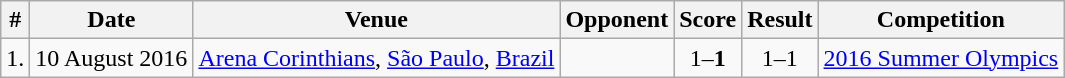<table class="wikitable">
<tr>
<th>#</th>
<th>Date</th>
<th>Venue</th>
<th>Opponent</th>
<th>Score</th>
<th>Result</th>
<th>Competition</th>
</tr>
<tr>
<td>1.</td>
<td>10 August 2016</td>
<td><a href='#'>Arena Corinthians</a>, <a href='#'>São Paulo</a>, <a href='#'>Brazil</a></td>
<td></td>
<td align=center>1–<strong>1</strong></td>
<td align=center>1–1</td>
<td><a href='#'>2016 Summer Olympics</a></td>
</tr>
</table>
